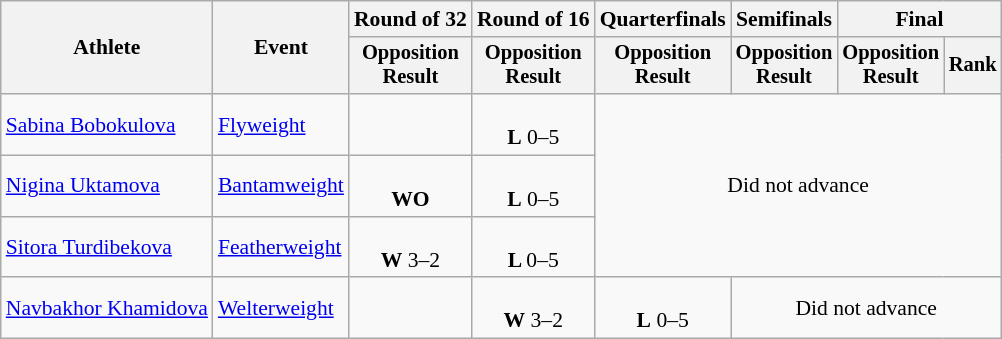<table class="wikitable" style="font-size:90%">
<tr>
<th rowspan="2">Athlete</th>
<th rowspan="2">Event</th>
<th>Round of 32</th>
<th>Round of 16</th>
<th>Quarterfinals</th>
<th>Semifinals</th>
<th colspan=2>Final</th>
</tr>
<tr style="font-size:95%">
<th>Opposition<br>Result</th>
<th>Opposition<br>Result</th>
<th>Opposition<br>Result</th>
<th>Opposition<br>Result</th>
<th>Opposition<br>Result</th>
<th>Rank</th>
</tr>
<tr align=center>
<td align=left><a href='#'>Sabina Bobokulova</a></td>
<td align=left><a href='#'>Flyweight</a></td>
<td></td>
<td><br><strong>L</strong> 0–5</td>
<td colspan=4 rowspan=3>Did not advance</td>
</tr>
<tr align=center>
<td align=left><a href='#'>Nigina Uktamova</a></td>
<td align=left><a href='#'>Bantamweight</a></td>
<td><br><strong>WO</strong></td>
<td><br><strong>L</strong> 0–5</td>
</tr>
<tr align=center>
<td align=left><a href='#'>Sitora Turdibekova</a></td>
<td align=left><a href='#'>Featherweight</a></td>
<td><br><strong>W</strong> 3–2</td>
<td><br><strong>L </strong> 0–5</td>
</tr>
<tr align=center>
<td align=left><a href='#'>Navbakhor Khamidova</a></td>
<td align=left><a href='#'>Welterweight</a></td>
<td></td>
<td><br><strong>W</strong> 3–2</td>
<td><br><strong>L</strong> 0–5</td>
<td colspan="3">Did not advance</td>
</tr>
</table>
